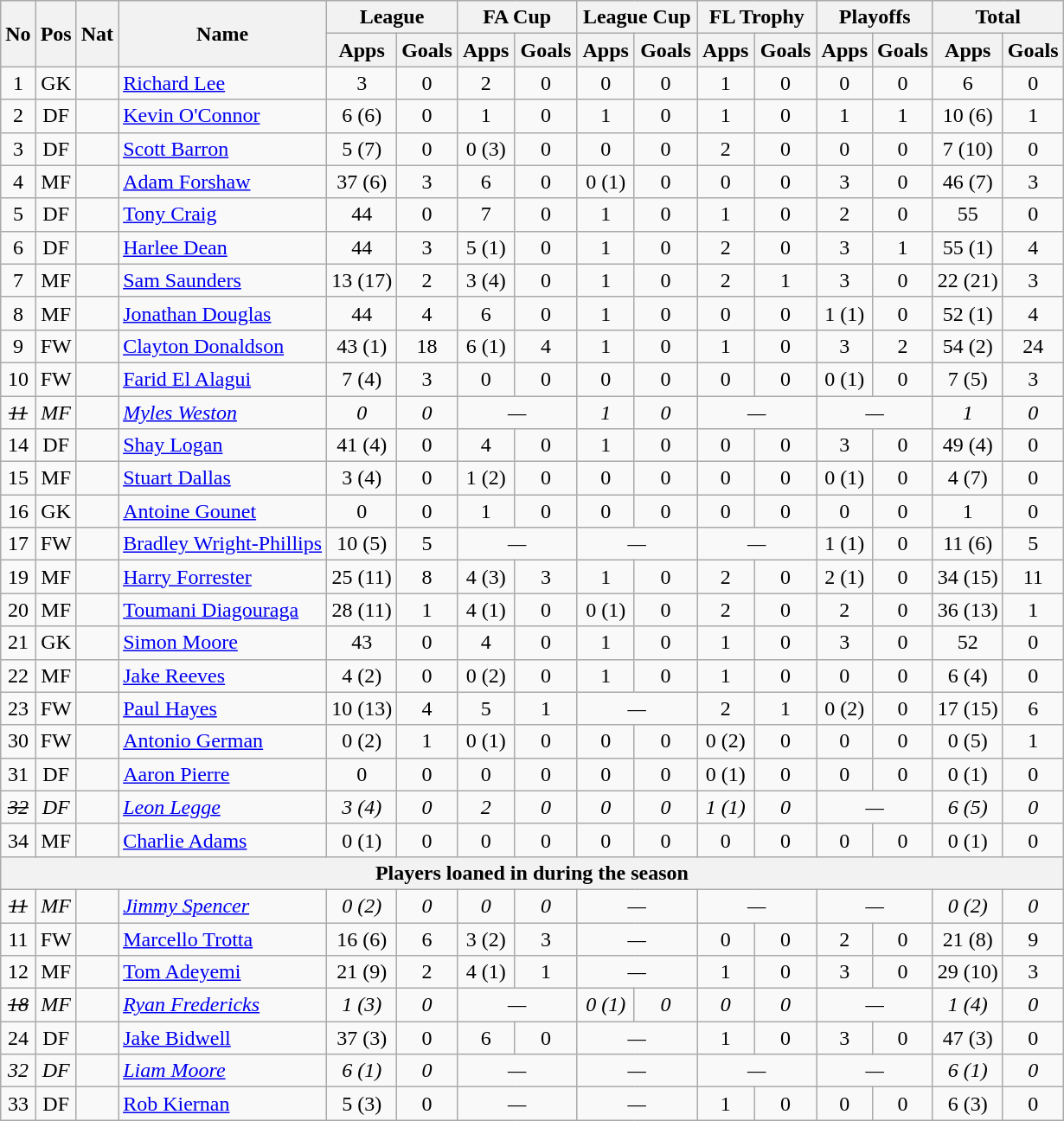<table class="wikitable" style="text-align:center">
<tr>
<th rowspan="2">No</th>
<th rowspan="2">Pos</th>
<th rowspan="2">Nat</th>
<th rowspan="2">Name</th>
<th colspan="2" style="width:85px;">League</th>
<th colspan="2" style="width:85px;">FA Cup</th>
<th colspan="2" style="width:85px;">League Cup</th>
<th colspan="2" style="width:85px;">FL Trophy</th>
<th colspan="2">Playoffs</th>
<th colspan="2" style="width:85px;">Total</th>
</tr>
<tr>
<th>Apps</th>
<th>Goals</th>
<th>Apps</th>
<th>Goals</th>
<th>Apps</th>
<th>Goals</th>
<th>Apps</th>
<th>Goals</th>
<th>Apps</th>
<th>Goals</th>
<th>Apps</th>
<th>Goals</th>
</tr>
<tr>
<td>1</td>
<td>GK</td>
<td></td>
<td style="text-align:left;"><a href='#'>Richard Lee</a></td>
<td>3</td>
<td>0</td>
<td>2</td>
<td>0</td>
<td>0</td>
<td>0</td>
<td>1</td>
<td>0</td>
<td>0</td>
<td>0</td>
<td>6</td>
<td>0</td>
</tr>
<tr>
<td>2</td>
<td>DF</td>
<td></td>
<td style="text-align:left;"><a href='#'>Kevin O'Connor</a></td>
<td>6 (6)</td>
<td>0</td>
<td>1</td>
<td>0</td>
<td>1</td>
<td>0</td>
<td>1</td>
<td>0</td>
<td>1</td>
<td>1</td>
<td>10 (6)</td>
<td>1</td>
</tr>
<tr>
<td>3</td>
<td>DF</td>
<td></td>
<td style="text-align:left;"><a href='#'>Scott Barron</a></td>
<td>5 (7)</td>
<td>0</td>
<td>0 (3)</td>
<td>0</td>
<td>0</td>
<td>0</td>
<td>2</td>
<td>0</td>
<td>0</td>
<td>0</td>
<td>7 (10)</td>
<td>0</td>
</tr>
<tr>
<td>4</td>
<td>MF</td>
<td></td>
<td style="text-align:left;"><a href='#'>Adam Forshaw</a></td>
<td>37 (6)</td>
<td>3</td>
<td>6</td>
<td>0</td>
<td>0 (1)</td>
<td>0</td>
<td>0</td>
<td>0</td>
<td>3</td>
<td>0</td>
<td>46 (7)</td>
<td>3</td>
</tr>
<tr>
<td>5</td>
<td>DF</td>
<td></td>
<td style="text-align:left;"><a href='#'>Tony Craig</a></td>
<td>44</td>
<td>0</td>
<td>7</td>
<td>0</td>
<td>1</td>
<td>0</td>
<td>1</td>
<td>0</td>
<td>2</td>
<td>0</td>
<td>55</td>
<td>0</td>
</tr>
<tr>
<td>6</td>
<td>DF</td>
<td></td>
<td style="text-align:left;"><a href='#'>Harlee Dean</a></td>
<td>44</td>
<td>3</td>
<td>5 (1)</td>
<td>0</td>
<td>1</td>
<td>0</td>
<td>2</td>
<td>0</td>
<td>3</td>
<td>1</td>
<td>55 (1)</td>
<td>4</td>
</tr>
<tr>
<td>7</td>
<td>MF</td>
<td></td>
<td style="text-align:left;"><a href='#'>Sam Saunders</a></td>
<td>13 (17)</td>
<td>2</td>
<td>3 (4)</td>
<td>0</td>
<td>1</td>
<td>0</td>
<td>2</td>
<td>1</td>
<td>3</td>
<td>0</td>
<td>22 (21)</td>
<td>3</td>
</tr>
<tr>
<td>8</td>
<td>MF</td>
<td></td>
<td style="text-align:left;"><a href='#'>Jonathan Douglas</a></td>
<td>44</td>
<td>4</td>
<td>6</td>
<td>0</td>
<td>1</td>
<td>0</td>
<td>0</td>
<td>0</td>
<td>1 (1)</td>
<td>0</td>
<td>52 (1)</td>
<td>4</td>
</tr>
<tr>
<td>9</td>
<td>FW</td>
<td></td>
<td style="text-align:left;"><a href='#'>Clayton Donaldson</a></td>
<td>43 (1)</td>
<td>18</td>
<td>6 (1)</td>
<td>4</td>
<td>1</td>
<td>0</td>
<td>1</td>
<td>0</td>
<td>3</td>
<td>2</td>
<td>54 (2)</td>
<td>24</td>
</tr>
<tr>
<td>10</td>
<td>FW</td>
<td></td>
<td style="text-align:left;"><a href='#'>Farid El Alagui</a></td>
<td>7 (4)</td>
<td>3</td>
<td>0</td>
<td>0</td>
<td>0</td>
<td>0</td>
<td>0</td>
<td>0</td>
<td>0 (1)</td>
<td>0</td>
<td>7 (5)</td>
<td>3</td>
</tr>
<tr>
<td><em><s>11</s></em></td>
<td><em>MF</em></td>
<td><em></em></td>
<td style="text-align:left;"><em><a href='#'>Myles Weston</a></em></td>
<td><em>0</em></td>
<td><em>0</em></td>
<td colspan="2"><em>—</em></td>
<td><em>1</em></td>
<td><em>0</em></td>
<td colspan="2"><em>—</em></td>
<td colspan="2"><em>—</em></td>
<td><em>1</em></td>
<td><em>0</em></td>
</tr>
<tr>
<td>14</td>
<td>DF</td>
<td></td>
<td style="text-align:left;"><a href='#'>Shay Logan</a></td>
<td>41 (4)</td>
<td>0</td>
<td>4</td>
<td>0</td>
<td>1</td>
<td>0</td>
<td>0</td>
<td>0</td>
<td>3</td>
<td>0</td>
<td>49 (4)</td>
<td>0</td>
</tr>
<tr>
<td>15</td>
<td>MF</td>
<td></td>
<td style="text-align:left;"><a href='#'>Stuart Dallas</a></td>
<td>3 (4)</td>
<td>0</td>
<td>1 (2)</td>
<td>0</td>
<td>0</td>
<td>0</td>
<td>0</td>
<td>0</td>
<td>0 (1)</td>
<td>0</td>
<td>4 (7)</td>
<td>0</td>
</tr>
<tr>
<td>16</td>
<td>GK</td>
<td></td>
<td style="text-align:left;"><a href='#'>Antoine Gounet</a></td>
<td>0</td>
<td>0</td>
<td>1</td>
<td>0</td>
<td>0</td>
<td>0</td>
<td>0</td>
<td>0</td>
<td>0</td>
<td>0</td>
<td>1</td>
<td>0</td>
</tr>
<tr>
<td>17</td>
<td>FW</td>
<td></td>
<td style="text-align:left;"><a href='#'>Bradley Wright-Phillips</a></td>
<td>10 (5)</td>
<td>5</td>
<td colspan="2"><em>—</em></td>
<td colspan="2"><em>—</em></td>
<td colspan="2"><em>—</em></td>
<td>1 (1)</td>
<td>0</td>
<td>11 (6)</td>
<td>5</td>
</tr>
<tr>
<td>19</td>
<td>MF</td>
<td></td>
<td style="text-align:left;"><a href='#'>Harry Forrester</a></td>
<td>25 (11)</td>
<td>8</td>
<td>4 (3)</td>
<td>3</td>
<td>1</td>
<td>0</td>
<td>2</td>
<td>0</td>
<td>2 (1)</td>
<td>0</td>
<td>34 (15)</td>
<td>11</td>
</tr>
<tr>
<td>20</td>
<td>MF</td>
<td></td>
<td style="text-align:left;"><a href='#'>Toumani Diagouraga</a></td>
<td>28 (11)</td>
<td>1</td>
<td>4 (1)</td>
<td>0</td>
<td>0 (1)</td>
<td>0</td>
<td>2</td>
<td>0</td>
<td>2</td>
<td>0</td>
<td>36 (13)</td>
<td>1</td>
</tr>
<tr>
<td>21</td>
<td>GK</td>
<td></td>
<td style="text-align:left;"><a href='#'>Simon Moore</a></td>
<td>43</td>
<td>0</td>
<td>4</td>
<td>0</td>
<td>1</td>
<td>0</td>
<td>1</td>
<td>0</td>
<td>3</td>
<td>0</td>
<td>52</td>
<td>0</td>
</tr>
<tr>
<td>22</td>
<td>MF</td>
<td></td>
<td style="text-align:left;"><a href='#'>Jake Reeves</a></td>
<td>4 (2)</td>
<td>0</td>
<td>0 (2)</td>
<td>0</td>
<td>1</td>
<td>0</td>
<td>1</td>
<td>0</td>
<td>0</td>
<td>0</td>
<td>6 (4)</td>
<td>0</td>
</tr>
<tr>
<td>23</td>
<td>FW</td>
<td></td>
<td style="text-align:left;"><a href='#'>Paul Hayes</a></td>
<td>10 (13)</td>
<td>4</td>
<td>5</td>
<td>1</td>
<td colspan="2"><em>—</em></td>
<td>2</td>
<td>1</td>
<td>0 (2)</td>
<td>0</td>
<td>17 (15)</td>
<td>6</td>
</tr>
<tr>
<td>30</td>
<td>FW</td>
<td></td>
<td style="text-align:left;"><a href='#'>Antonio German</a></td>
<td>0 (2)</td>
<td>1</td>
<td>0 (1)</td>
<td>0</td>
<td>0</td>
<td>0</td>
<td>0 (2)</td>
<td>0</td>
<td>0</td>
<td>0</td>
<td>0 (5)</td>
<td>1</td>
</tr>
<tr>
<td>31</td>
<td>DF</td>
<td></td>
<td style="text-align:left;"><a href='#'>Aaron Pierre</a></td>
<td>0</td>
<td>0</td>
<td>0</td>
<td>0</td>
<td>0</td>
<td>0</td>
<td>0 (1)</td>
<td>0</td>
<td>0</td>
<td>0</td>
<td>0 (1)</td>
<td>0</td>
</tr>
<tr>
<td><em><s>32</s></em></td>
<td><em>DF</em></td>
<td><em></em></td>
<td style="text-align:left;"><em><a href='#'>Leon Legge</a></em></td>
<td><em>3 (4)</em></td>
<td><em>0</em></td>
<td><em>2</em></td>
<td><em>0</em></td>
<td><em>0</em></td>
<td><em>0</em></td>
<td><em>1 (1)</em></td>
<td><em>0</em></td>
<td colspan="2"><em>—</em></td>
<td><em>6 (5)</em></td>
<td><em>0</em></td>
</tr>
<tr>
<td>34</td>
<td>MF</td>
<td></td>
<td style="text-align:left;"><a href='#'>Charlie Adams</a></td>
<td>0 (1)</td>
<td>0</td>
<td>0</td>
<td>0</td>
<td>0</td>
<td>0</td>
<td>0</td>
<td>0</td>
<td>0</td>
<td>0</td>
<td>0 (1)</td>
<td>0</td>
</tr>
<tr>
<th colspan="16">Players loaned in during the season</th>
</tr>
<tr>
<td><em><s>11</s></em></td>
<td><em>MF</em></td>
<td><em></em></td>
<td style="text-align:left;"><a href='#'><em>Jimmy Spencer</em></a></td>
<td><em>0 (2)</em></td>
<td><em>0</em></td>
<td><em>0</em></td>
<td><em>0</em></td>
<td colspan="2"><em>—</em></td>
<td colspan="2"><em>—</em></td>
<td colspan="2"><em>—</em></td>
<td><em>0 (2)</em></td>
<td><em>0</em></td>
</tr>
<tr>
<td>11</td>
<td>FW</td>
<td></td>
<td style="text-align:left;"><a href='#'>Marcello Trotta</a></td>
<td>16 (6)</td>
<td>6</td>
<td>3 (2)</td>
<td>3</td>
<td colspan="2"><em>—</em></td>
<td>0</td>
<td>0</td>
<td>2</td>
<td>0</td>
<td>21 (8)</td>
<td>9</td>
</tr>
<tr>
<td>12</td>
<td>MF</td>
<td></td>
<td style="text-align:left;"><a href='#'>Tom Adeyemi</a></td>
<td>21 (9)</td>
<td>2</td>
<td>4 (1)</td>
<td>1</td>
<td colspan="2"><em>—</em></td>
<td>1</td>
<td>0</td>
<td>3</td>
<td>0</td>
<td>29 (10)</td>
<td>3</td>
</tr>
<tr>
<td><em><s>18</s></em></td>
<td><em>MF</em></td>
<td><em></em></td>
<td style="text-align:left;"><em><a href='#'>Ryan Fredericks</a></em></td>
<td><em>1 (3)</em></td>
<td><em>0</em></td>
<td colspan="2"><em>—</em></td>
<td><em>0 (1)</em></td>
<td><em>0</em></td>
<td><em>0</em></td>
<td><em>0</em></td>
<td colspan="2"><em>—</em></td>
<td><em>1 (4)</em></td>
<td><em>0</em></td>
</tr>
<tr>
<td>24</td>
<td>DF</td>
<td></td>
<td style="text-align:left;"><a href='#'>Jake Bidwell</a></td>
<td>37 (3)</td>
<td>0</td>
<td>6</td>
<td>0</td>
<td colspan="2"><em>—</em></td>
<td>1</td>
<td>0</td>
<td>3</td>
<td>0</td>
<td>47 (3)</td>
<td>0</td>
</tr>
<tr>
<td><em>32</em></td>
<td><em>DF</em></td>
<td></td>
<td style="text-align:left;"><em><a href='#'>Liam Moore</a></em></td>
<td><em>6 (1)</em></td>
<td><em>0</em></td>
<td colspan="2"><em>—</em></td>
<td colspan="2"><em>—</em></td>
<td colspan="2"><em>—</em></td>
<td colspan="2"><em>—</em></td>
<td><em>6 (1)</em></td>
<td><em>0</em></td>
</tr>
<tr>
<td>33</td>
<td>DF</td>
<td></td>
<td style="text-align:left;"><a href='#'>Rob Kiernan</a></td>
<td>5 (3)</td>
<td>0</td>
<td colspan="2"><em>—</em></td>
<td colspan="2"><em>—</em></td>
<td>1</td>
<td>0</td>
<td>0</td>
<td>0</td>
<td>6 (3)</td>
<td>0</td>
</tr>
</table>
